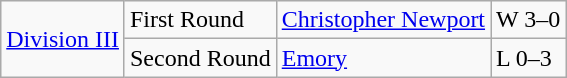<table class="wikitable">
<tr>
<td rowspan="5"><a href='#'>Division III</a></td>
<td>First Round</td>
<td><a href='#'>Christopher Newport</a></td>
<td>W 3–0</td>
</tr>
<tr>
<td>Second Round</td>
<td><a href='#'>Emory</a></td>
<td>L 0–3</td>
</tr>
</table>
